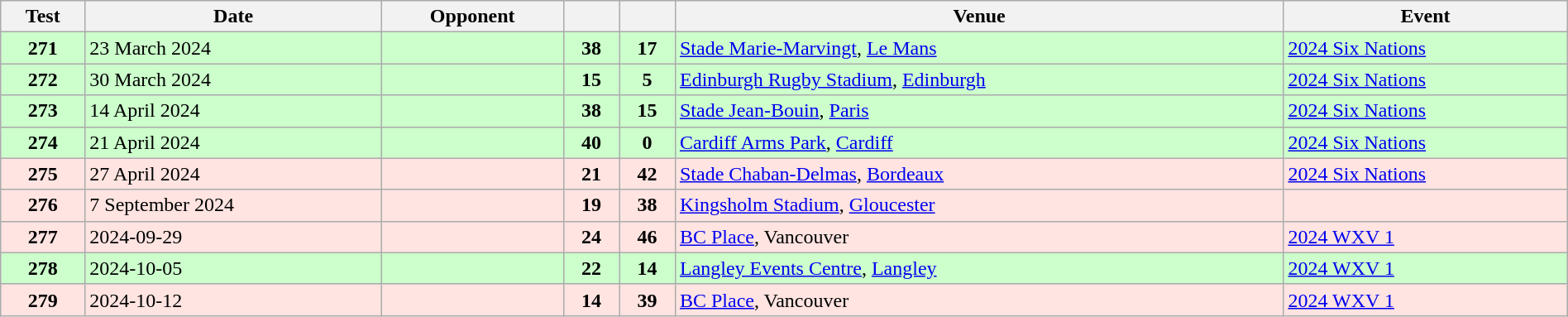<table class="wikitable sortable" style="width:100%">
<tr>
<th>Test</th>
<th>Date</th>
<th>Opponent</th>
<th></th>
<th></th>
<th>Venue</th>
<th>Event</th>
</tr>
<tr bgcolor=#ccffcc>
<td align=center><strong>271</strong></td>
<td>23 March 2024</td>
<td></td>
<td align=center><strong>38</strong></td>
<td align=center><strong>17</strong></td>
<td><a href='#'>Stade Marie-Marvingt</a>, <a href='#'>Le Mans</a></td>
<td><a href='#'>2024 Six Nations</a></td>
</tr>
<tr bgcolor=#ccffcc>
<td align=center><strong>272</strong></td>
<td>30 March 2024</td>
<td></td>
<td align=center><strong>15</strong></td>
<td align=center><strong>5</strong></td>
<td><a href='#'>Edinburgh Rugby Stadium</a>, <a href='#'>Edinburgh</a></td>
<td><a href='#'>2024 Six Nations</a></td>
</tr>
<tr bgcolor=#ccffcc>
<td align=center><strong>273</strong></td>
<td>14 April 2024</td>
<td></td>
<td align=center><strong>38</strong></td>
<td align=center><strong>15</strong></td>
<td><a href='#'>Stade Jean-Bouin</a>, <a href='#'>Paris</a></td>
<td><a href='#'>2024 Six Nations</a></td>
</tr>
<tr bgcolor=#ccffcc>
<td align=center><strong>274</strong></td>
<td>21 April 2024</td>
<td></td>
<td align=center><strong>40</strong></td>
<td align=center><strong>0</strong></td>
<td><a href='#'>Cardiff Arms Park</a>, <a href='#'>Cardiff</a></td>
<td><a href='#'>2024 Six Nations</a></td>
</tr>
<tr bgcolor="FFE4E1">
<td align=center><strong>275</strong></td>
<td>27 April 2024</td>
<td></td>
<td align=center><strong>21</strong></td>
<td align=center><strong>42</strong></td>
<td><a href='#'>Stade Chaban-Delmas</a>, <a href='#'>Bordeaux</a></td>
<td><a href='#'>2024 Six Nations</a></td>
</tr>
<tr bgcolor="FFE4E1">
<td align=center><strong>276</strong></td>
<td>7 September 2024</td>
<td></td>
<td align=center><strong>19</strong></td>
<td align=center><strong>38</strong></td>
<td><a href='#'>Kingsholm Stadium</a>, <a href='#'>Gloucester</a></td>
<td></td>
</tr>
<tr bgcolor="FFE4E1">
<td align="center"><strong>277</strong></td>
<td>2024-09-29</td>
<td></td>
<td align="center"><strong>24</strong></td>
<td align="center"><strong>46</strong></td>
<td><a href='#'>BC Place</a>, Vancouver</td>
<td><a href='#'>2024 WXV 1</a></td>
</tr>
<tr bgcolor="#ccffcc">
<td align="center"><strong>278</strong></td>
<td>2024-10-05</td>
<td></td>
<td align="center"><strong>22</strong></td>
<td align="center"><strong>14</strong></td>
<td><a href='#'>Langley Events Centre</a>, <a href='#'>Langley</a></td>
<td><a href='#'>2024 WXV 1</a></td>
</tr>
<tr bgcolor="FFE4E1">
<td align="center"><strong>279</strong></td>
<td>2024-10-12</td>
<td></td>
<td align="center"><strong>14</strong></td>
<td align="center"><strong>39</strong></td>
<td><a href='#'>BC Place</a>, Vancouver</td>
<td><a href='#'>2024 WXV 1</a></td>
</tr>
</table>
